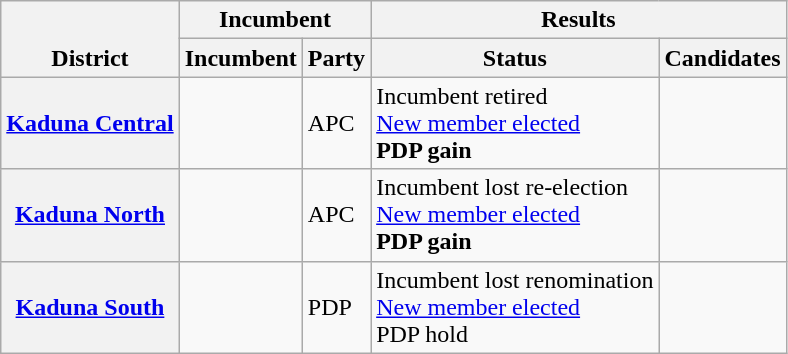<table class="wikitable sortable">
<tr valign=bottom>
<th rowspan=2>District</th>
<th colspan=2>Incumbent</th>
<th colspan=2>Results</th>
</tr>
<tr valign=bottom>
<th>Incumbent</th>
<th>Party</th>
<th>Status</th>
<th>Candidates</th>
</tr>
<tr>
<th><a href='#'>Kaduna Central</a></th>
<td></td>
<td>APC</td>
<td>Incumbent retired<br><a href='#'>New member elected</a><br><strong>PDP gain</strong></td>
<td nowrap></td>
</tr>
<tr>
<th><a href='#'>Kaduna North</a></th>
<td></td>
<td>APC</td>
<td>Incumbent lost re-election<br><a href='#'>New member elected</a><br><strong>PDP gain</strong></td>
<td nowrap></td>
</tr>
<tr>
<th><a href='#'>Kaduna South</a></th>
<td></td>
<td>PDP</td>
<td>Incumbent lost renomination<br><a href='#'>New member elected</a><br>PDP hold</td>
<td nowrap></td>
</tr>
</table>
